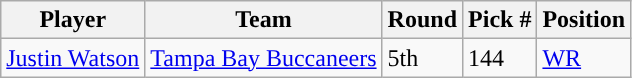<table class="wikitable">
<tr>
<th>Player</th>
<th>Team</th>
<th>Round</th>
<th>Pick #</th>
<th>Position</th>
</tr>
<tr>
<td><a href='#'>Justin Watson</a></td>
<td><a href='#'>Tampa Bay Buccaneers</a></td>
<td>5th</td>
<td>144</td>
<td><a href='#'>WR</a></td>
</tr>
</table>
